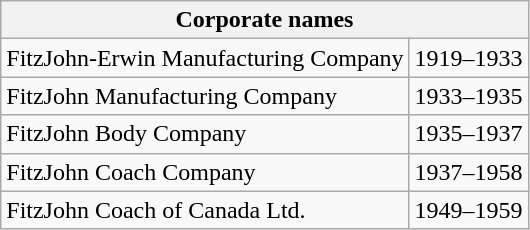<table class="wikitable floatright">
<tr>
<th colspan="2">Corporate names</th>
</tr>
<tr>
<td>FitzJohn-Erwin Manufacturing Company</td>
<td>1919–1933</td>
</tr>
<tr>
<td>FitzJohn Manufacturing Company</td>
<td>1933–1935</td>
</tr>
<tr>
<td>FitzJohn Body Company</td>
<td>1935–1937</td>
</tr>
<tr>
<td>FitzJohn Coach Company</td>
<td>1937–1958</td>
</tr>
<tr>
<td>FitzJohn Coach of Canada Ltd.</td>
<td>1949–1959</td>
</tr>
</table>
